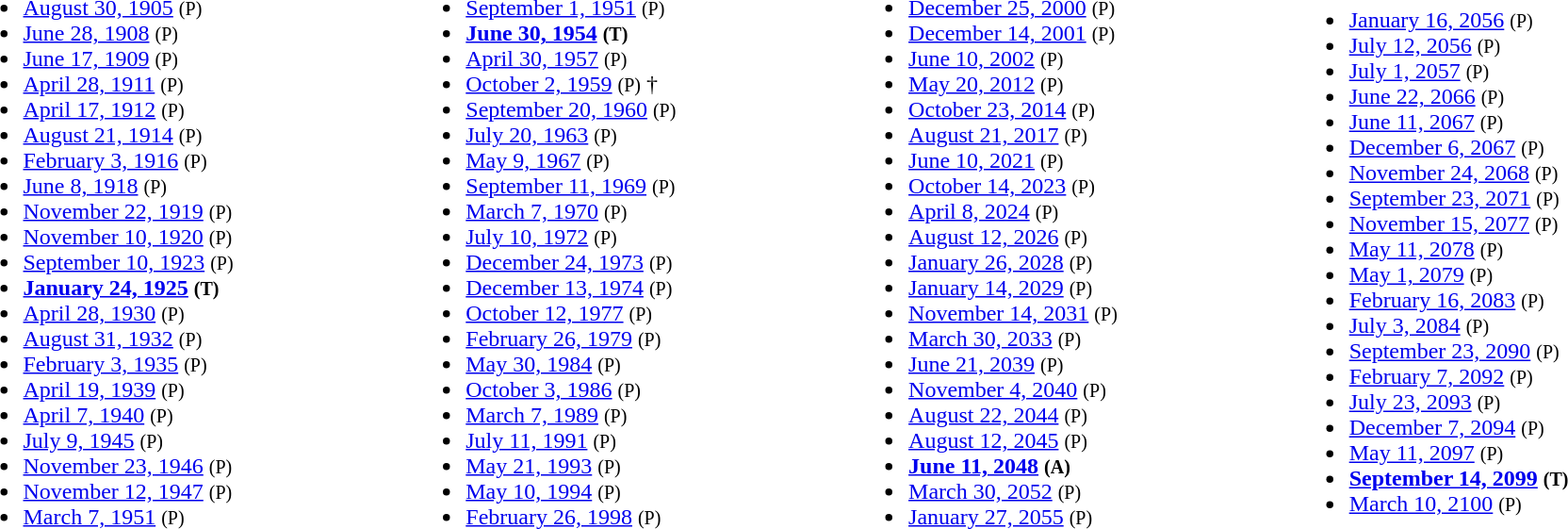<table style="width:100%;">
<tr>
<td><br><ul><li><a href='#'>August 30, 1905</a> <small>(P)</small></li><li><a href='#'>June 28, 1908</a> <small>(P)</small></li><li><a href='#'>June 17, 1909</a> <small>(P)</small></li><li><a href='#'>April 28, 1911</a> <small>(P)</small></li><li><a href='#'>April 17, 1912</a> <small>(P)</small></li><li><a href='#'>August 21, 1914</a> <small>(P)</small></li><li><a href='#'>February 3, 1916</a> <small>(P)</small></li><li><a href='#'>June 8, 1918</a> <small>(P)</small></li><li><a href='#'>November 22, 1919</a> <small>(P)</small></li><li><a href='#'>November 10, 1920</a> <small>(P)</small></li><li><a href='#'>September 10, 1923</a> <small>(P)</small></li><li><strong><a href='#'>January 24, 1925</a> <small>(T)</small></strong></li><li><a href='#'>April 28, 1930</a> <small>(P)</small></li><li><a href='#'>August 31, 1932</a> <small>(P)</small></li><li><a href='#'>February 3, 1935</a> <small>(P)</small></li><li><a href='#'>April 19, 1939</a> <small>(P)</small></li><li><a href='#'>April 7, 1940</a> <small>(P)</small></li><li><a href='#'>July 9, 1945</a> <small>(P)</small></li><li><a href='#'>November 23, 1946</a> <small>(P)</small></li><li><a href='#'>November 12, 1947</a> <small>(P)</small></li><li><a href='#'>March 7, 1951</a> <small>(P)</small></li></ul></td>
<td><br><ul><li><a href='#'>September 1, 1951</a> <small>(P)</small></li><li><strong><a href='#'>June 30, 1954</a> <small>(T)</small></strong></li><li><a href='#'>April 30, 1957</a> <small>(P)</small></li><li><a href='#'>October 2, 1959</a> <small>(P)</small> †</li><li><a href='#'>September 20, 1960</a> <small>(P)</small></li><li><a href='#'>July 20, 1963</a> <small>(P)</small></li><li><a href='#'>May 9, 1967</a> <small>(P)</small></li><li><a href='#'>September 11, 1969</a> <small>(P)</small></li><li><a href='#'>March 7, 1970</a> <small>(P)</small></li><li><a href='#'>July 10, 1972</a> <small>(P)</small></li><li><a href='#'>December 24, 1973</a> <small>(P)</small></li><li><a href='#'>December 13, 1974</a> <small>(P)</small></li><li><a href='#'>October 12, 1977</a> <small>(P)</small></li><li><a href='#'>February 26, 1979</a> <small>(P)</small></li><li><a href='#'>May 30, 1984</a> <small>(P)</small></li><li><a href='#'>October 3, 1986</a> <small>(P)</small></li><li><a href='#'>March 7, 1989</a> <small>(P)</small></li><li><a href='#'>July 11, 1991</a> <small>(P)</small></li><li><a href='#'>May 21, 1993</a> <small>(P)</small></li><li><a href='#'>May 10, 1994</a> <small>(P)</small></li><li><a href='#'>February 26, 1998</a> <small>(P)</small></li></ul></td>
<td><br><ul><li><a href='#'>December 25, 2000</a> <small>(P)</small></li><li><a href='#'>December 14, 2001</a> <small>(P)</small></li><li><a href='#'>June 10, 2002</a> <small>(P)</small></li><li><a href='#'>May 20, 2012</a> <small>(P)</small></li><li><a href='#'>October 23, 2014</a> <small>(P)</small></li><li><a href='#'>August 21, 2017</a> <small>(P)</small></li><li><a href='#'>June 10, 2021</a> <small>(P)</small></li><li><a href='#'>October 14, 2023</a> <small>(P)</small></li><li><a href='#'>April 8, 2024</a> <small>(P)</small></li><li> <a href='#'>August 12, 2026</a> <small>(P)</small></li><li><a href='#'>January 26, 2028</a> <small>(P)</small></li><li><a href='#'>January 14, 2029</a> <small>(P)</small></li><li><a href='#'>November 14, 2031</a> <small>(P)</small></li><li><a href='#'>March 30, 2033</a> <small>(P)</small></li><li><a href='#'>June 21, 2039</a> <small>(P)</small></li><li><a href='#'>November 4, 2040</a> <small>(P)</small></li><li><a href='#'>August 22, 2044</a> <small>(P)</small></li><li><a href='#'>August 12, 2045</a> <small>(P)</small></li><li><strong><a href='#'>June 11, 2048</a> <small>(A)</small></strong></li><li><a href='#'>March 30, 2052</a> <small>(P)</small></li><li><a href='#'>January 27, 2055</a> <small>(P)</small></li></ul></td>
<td><br><ul><li><a href='#'>January 16, 2056</a> <small>(P)</small></li><li><a href='#'>July 12, 2056</a> <small>(P)</small></li><li><a href='#'>July 1, 2057</a> <small>(P)</small></li><li><a href='#'>June 22, 2066</a> <small>(P)</small></li><li><a href='#'>June 11, 2067</a> <small>(P)</small></li><li><a href='#'>December 6, 2067</a> <small>(P)</small></li><li><a href='#'>November 24, 2068</a> <small>(P)</small></li><li><a href='#'>September 23, 2071</a> <small>(P)</small></li><li><a href='#'>November 15, 2077</a> <small>(P)</small></li><li><a href='#'>May 11, 2078</a> <small>(P)</small></li><li><a href='#'>May 1, 2079</a> <small>(P)</small></li><li><a href='#'>February 16, 2083</a> <small>(P)</small></li><li><a href='#'>July 3, 2084</a> <small>(P)</small></li><li><a href='#'>September 23, 2090</a> <small>(P)</small></li><li><a href='#'>February 7, 2092</a> <small>(P)</small></li><li><a href='#'>July 23, 2093</a> <small>(P)</small></li><li><a href='#'>December 7, 2094</a> <small>(P)</small></li><li><a href='#'>May 11, 2097</a> <small>(P)</small></li><li><strong><a href='#'>September 14, 2099</a> <small>(T)</small></strong></li><li><a href='#'>March 10, 2100</a> <small>(P)</small></li></ul></td>
</tr>
</table>
